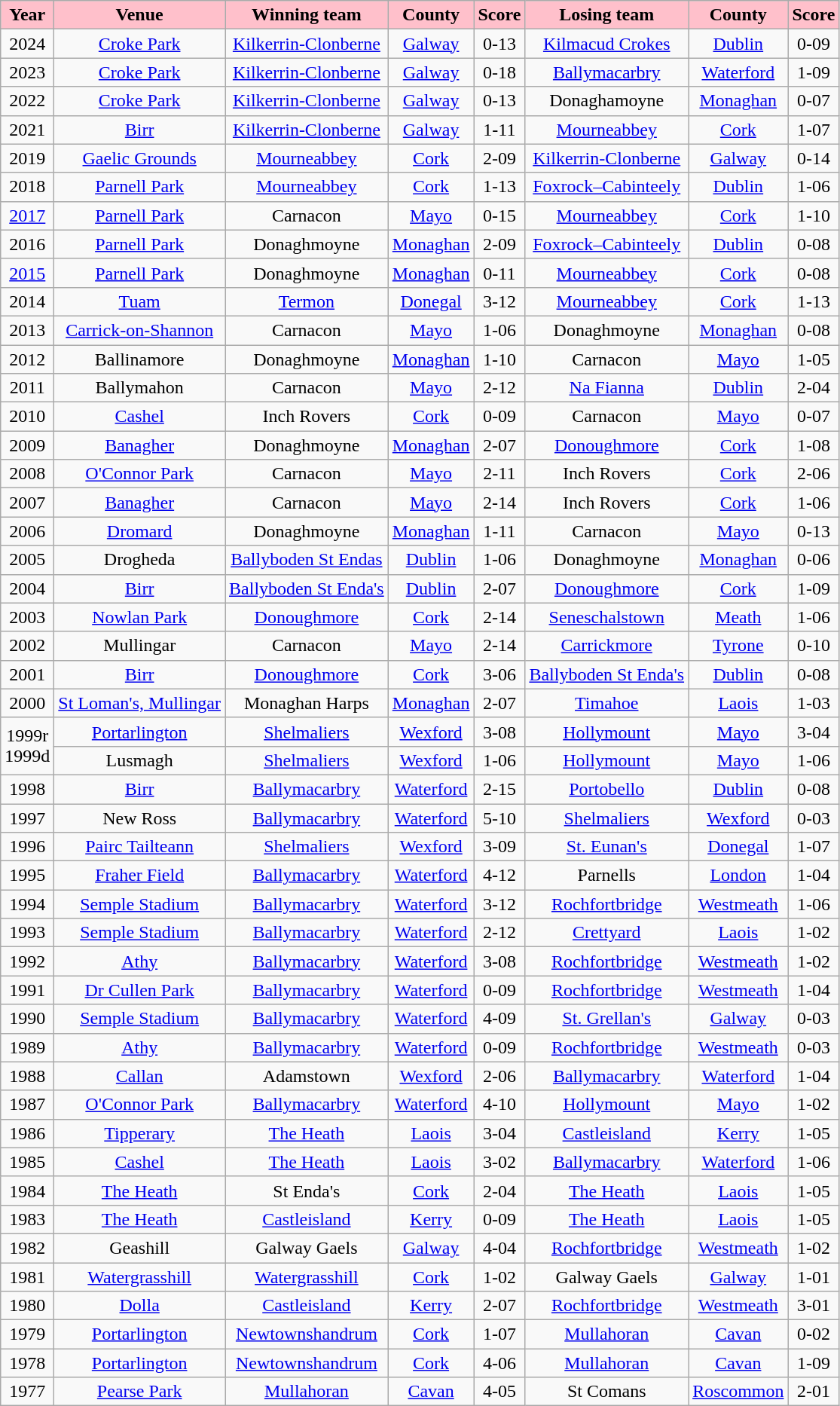<table class="wikitable" style="text-align:center;">
<tr>
<th style="background:pink;">Year</th>
<th style="background:pink;">Venue</th>
<th style="background:pink;">Winning team</th>
<th style="background:pink;">County</th>
<th style="background:pink;">Score</th>
<th style="background:pink;">Losing team</th>
<th style="background:pink;">County</th>
<th style="background:pink;">Score</th>
</tr>
<tr>
<td>2024</td>
<td><a href='#'>Croke Park</a></td>
<td><a href='#'>Kilkerrin-Clonberne</a></td>
<td><a href='#'>Galway</a></td>
<td>0-13</td>
<td><a href='#'>Kilmacud Crokes</a></td>
<td><a href='#'>Dublin</a></td>
<td>0-09</td>
</tr>
<tr>
<td>2023</td>
<td><a href='#'>Croke Park</a></td>
<td><a href='#'>Kilkerrin-Clonberne</a></td>
<td><a href='#'>Galway</a></td>
<td>0-18</td>
<td><a href='#'>Ballymacarbry</a></td>
<td><a href='#'>Waterford</a></td>
<td>1-09</td>
</tr>
<tr>
<td>2022</td>
<td><a href='#'>Croke Park</a></td>
<td><a href='#'>Kilkerrin-Clonberne</a></td>
<td><a href='#'>Galway</a></td>
<td>0-13</td>
<td>Donaghamoyne</td>
<td><a href='#'>Monaghan</a></td>
<td>0-07</td>
</tr>
<tr>
<td>2021</td>
<td><a href='#'>Birr</a></td>
<td><a href='#'>Kilkerrin-Clonberne</a></td>
<td><a href='#'>Galway</a></td>
<td>1-11</td>
<td><a href='#'>Mourneabbey</a></td>
<td><a href='#'>Cork</a></td>
<td>1-07</td>
</tr>
<tr>
<td>2019</td>
<td><a href='#'>Gaelic Grounds</a></td>
<td><a href='#'>Mourneabbey</a></td>
<td><a href='#'>Cork</a></td>
<td>2-09</td>
<td><a href='#'>Kilkerrin-Clonberne</a></td>
<td><a href='#'>Galway</a></td>
<td>0-14</td>
</tr>
<tr>
<td>2018</td>
<td><a href='#'>Parnell Park</a></td>
<td><a href='#'>Mourneabbey</a></td>
<td><a href='#'>Cork</a></td>
<td>1-13</td>
<td><a href='#'>Foxrock–Cabinteely</a></td>
<td><a href='#'>Dublin</a></td>
<td>1-06</td>
</tr>
<tr>
<td><a href='#'>2017</a></td>
<td><a href='#'>Parnell Park</a></td>
<td>Carnacon</td>
<td><a href='#'>Mayo</a></td>
<td>0-15</td>
<td><a href='#'>Mourneabbey</a></td>
<td><a href='#'>Cork</a></td>
<td>1-10</td>
</tr>
<tr>
<td>2016</td>
<td><a href='#'>Parnell Park</a></td>
<td>Donaghmoyne</td>
<td><a href='#'>Monaghan</a></td>
<td>2-09</td>
<td><a href='#'>Foxrock–Cabinteely</a></td>
<td><a href='#'>Dublin</a></td>
<td>0-08</td>
</tr>
<tr>
<td><a href='#'>2015</a></td>
<td><a href='#'>Parnell Park</a></td>
<td>Donaghmoyne</td>
<td><a href='#'>Monaghan</a></td>
<td>0-11</td>
<td><a href='#'>Mourneabbey</a></td>
<td><a href='#'>Cork</a></td>
<td>0-08</td>
</tr>
<tr>
<td>2014</td>
<td><a href='#'>Tuam</a></td>
<td><a href='#'>Termon</a></td>
<td><a href='#'>Donegal</a></td>
<td>3-12</td>
<td><a href='#'>Mourneabbey</a></td>
<td><a href='#'>Cork</a></td>
<td>1-13</td>
</tr>
<tr>
<td>2013</td>
<td><a href='#'>Carrick-on-Shannon</a></td>
<td>Carnacon</td>
<td><a href='#'>Mayo</a></td>
<td>1-06</td>
<td>Donaghmoyne</td>
<td><a href='#'>Monaghan</a></td>
<td>0-08</td>
</tr>
<tr>
<td>2012</td>
<td>Ballinamore</td>
<td>Donaghmoyne</td>
<td><a href='#'>Monaghan</a></td>
<td>1-10</td>
<td>Carnacon</td>
<td><a href='#'>Mayo</a></td>
<td>1-05</td>
</tr>
<tr>
<td>2011</td>
<td>Ballymahon</td>
<td>Carnacon</td>
<td><a href='#'>Mayo</a></td>
<td>2-12</td>
<td><a href='#'>Na Fianna</a></td>
<td><a href='#'>Dublin</a></td>
<td>2-04</td>
</tr>
<tr>
<td>2010</td>
<td><a href='#'>Cashel</a></td>
<td>Inch Rovers</td>
<td><a href='#'>Cork</a></td>
<td>0-09</td>
<td>Carnacon</td>
<td><a href='#'>Mayo</a></td>
<td>0-07</td>
</tr>
<tr>
<td>2009</td>
<td><a href='#'>Banagher</a></td>
<td>Donaghmoyne</td>
<td><a href='#'>Monaghan</a></td>
<td>2-07</td>
<td><a href='#'>Donoughmore</a></td>
<td><a href='#'>Cork</a></td>
<td>1-08</td>
</tr>
<tr>
<td>2008</td>
<td><a href='#'>O'Connor Park</a></td>
<td>Carnacon</td>
<td><a href='#'>Mayo</a></td>
<td>2-11</td>
<td>Inch Rovers</td>
<td><a href='#'>Cork</a></td>
<td>2-06</td>
</tr>
<tr>
<td>2007</td>
<td><a href='#'>Banagher</a></td>
<td>Carnacon</td>
<td><a href='#'>Mayo</a></td>
<td>2-14</td>
<td>Inch Rovers</td>
<td><a href='#'>Cork</a></td>
<td>1-06</td>
</tr>
<tr>
<td>2006</td>
<td><a href='#'>Dromard</a></td>
<td>Donaghmoyne</td>
<td><a href='#'>Monaghan</a></td>
<td>1-11</td>
<td>Carnacon</td>
<td><a href='#'>Mayo</a></td>
<td>0-13</td>
</tr>
<tr>
<td>2005</td>
<td>Drogheda</td>
<td><a href='#'>Ballyboden St Endas</a></td>
<td><a href='#'>Dublin</a></td>
<td>1-06</td>
<td>Donaghmoyne</td>
<td><a href='#'>Monaghan</a></td>
<td>0-06</td>
</tr>
<tr>
<td>2004</td>
<td><a href='#'>Birr</a></td>
<td><a href='#'>Ballyboden St Enda's</a></td>
<td><a href='#'>Dublin</a></td>
<td>2-07</td>
<td><a href='#'>Donoughmore</a></td>
<td><a href='#'>Cork</a></td>
<td>1-09</td>
</tr>
<tr>
<td>2003</td>
<td><a href='#'>Nowlan Park</a></td>
<td><a href='#'>Donoughmore</a></td>
<td><a href='#'>Cork</a></td>
<td>2-14</td>
<td><a href='#'>Seneschalstown</a></td>
<td><a href='#'>Meath</a></td>
<td>1-06</td>
</tr>
<tr>
<td>2002</td>
<td>Mullingar</td>
<td>Carnacon</td>
<td><a href='#'>Mayo</a></td>
<td>2-14</td>
<td><a href='#'>Carrickmore</a></td>
<td><a href='#'>Tyrone</a></td>
<td>0-10</td>
</tr>
<tr>
<td>2001</td>
<td><a href='#'>Birr</a></td>
<td><a href='#'>Donoughmore</a></td>
<td><a href='#'>Cork</a></td>
<td>3-06</td>
<td><a href='#'>Ballyboden St Enda's</a></td>
<td><a href='#'>Dublin</a></td>
<td>0-08</td>
</tr>
<tr>
<td>2000</td>
<td><a href='#'>St Loman's, Mullingar</a></td>
<td>Monaghan Harps</td>
<td><a href='#'>Monaghan</a></td>
<td>2-07</td>
<td><a href='#'>Timahoe</a></td>
<td><a href='#'>Laois</a></td>
<td>1-03</td>
</tr>
<tr>
<td rowspan = "2">1999r<br>1999d</td>
<td><a href='#'>Portarlington</a></td>
<td><a href='#'>Shelmaliers</a></td>
<td><a href='#'>Wexford</a></td>
<td>3-08</td>
<td><a href='#'>Hollymount</a></td>
<td><a href='#'>Mayo</a></td>
<td>3-04</td>
</tr>
<tr>
<td>Lusmagh</td>
<td><a href='#'>Shelmaliers</a></td>
<td><a href='#'>Wexford</a></td>
<td>1-06</td>
<td><a href='#'>Hollymount</a></td>
<td><a href='#'>Mayo</a></td>
<td>1-06</td>
</tr>
<tr>
<td>1998</td>
<td><a href='#'>Birr</a></td>
<td><a href='#'>Ballymacarbry</a></td>
<td><a href='#'>Waterford</a></td>
<td>2-15</td>
<td><a href='#'>Portobello</a></td>
<td><a href='#'>Dublin</a></td>
<td>0-08</td>
</tr>
<tr>
<td>1997</td>
<td>New Ross</td>
<td><a href='#'>Ballymacarbry</a></td>
<td><a href='#'>Waterford</a></td>
<td>5-10</td>
<td><a href='#'>Shelmaliers</a></td>
<td><a href='#'>Wexford</a></td>
<td>0-03</td>
</tr>
<tr>
<td>1996</td>
<td><a href='#'>Pairc Tailteann</a></td>
<td><a href='#'>Shelmaliers</a></td>
<td><a href='#'>Wexford</a></td>
<td>3-09</td>
<td><a href='#'>St. Eunan's</a></td>
<td><a href='#'>Donegal</a></td>
<td>1-07</td>
</tr>
<tr>
<td>1995</td>
<td><a href='#'>Fraher Field</a></td>
<td><a href='#'>Ballymacarbry</a></td>
<td><a href='#'>Waterford</a></td>
<td>4-12</td>
<td>Parnells</td>
<td><a href='#'>London</a></td>
<td>1-04</td>
</tr>
<tr>
<td>1994</td>
<td><a href='#'>Semple Stadium</a></td>
<td><a href='#'>Ballymacarbry</a></td>
<td><a href='#'>Waterford</a></td>
<td>3-12</td>
<td><a href='#'>Rochfortbridge</a></td>
<td><a href='#'>Westmeath</a></td>
<td>1-06</td>
</tr>
<tr>
<td>1993</td>
<td><a href='#'>Semple Stadium</a></td>
<td><a href='#'>Ballymacarbry</a></td>
<td><a href='#'>Waterford</a></td>
<td>2-12</td>
<td><a href='#'>Crettyard</a></td>
<td><a href='#'>Laois</a></td>
<td>1-02</td>
</tr>
<tr>
<td>1992</td>
<td><a href='#'>Athy</a></td>
<td><a href='#'>Ballymacarbry</a></td>
<td><a href='#'>Waterford</a></td>
<td>3-08</td>
<td><a href='#'>Rochfortbridge</a></td>
<td><a href='#'>Westmeath</a></td>
<td>1-02</td>
</tr>
<tr>
<td>1991</td>
<td><a href='#'>Dr Cullen Park</a></td>
<td><a href='#'>Ballymacarbry</a></td>
<td><a href='#'>Waterford</a></td>
<td>0-09</td>
<td><a href='#'>Rochfortbridge</a></td>
<td><a href='#'>Westmeath</a></td>
<td>1-04</td>
</tr>
<tr>
<td>1990</td>
<td><a href='#'>Semple Stadium</a></td>
<td><a href='#'>Ballymacarbry</a></td>
<td><a href='#'>Waterford</a></td>
<td>4-09</td>
<td><a href='#'>St. Grellan's</a></td>
<td><a href='#'>Galway</a></td>
<td>0-03</td>
</tr>
<tr>
<td>1989</td>
<td><a href='#'>Athy</a></td>
<td><a href='#'>Ballymacarbry</a></td>
<td><a href='#'>Waterford</a></td>
<td>0-09</td>
<td><a href='#'>Rochfortbridge</a></td>
<td><a href='#'>Westmeath</a></td>
<td>0-03</td>
</tr>
<tr>
<td>1988</td>
<td><a href='#'>Callan</a></td>
<td>Adamstown</td>
<td><a href='#'>Wexford</a></td>
<td>2-06</td>
<td><a href='#'>Ballymacarbry</a></td>
<td><a href='#'>Waterford</a></td>
<td>1-04</td>
</tr>
<tr>
<td>1987</td>
<td><a href='#'>O'Connor Park</a></td>
<td><a href='#'>Ballymacarbry</a></td>
<td><a href='#'>Waterford</a></td>
<td>4-10</td>
<td><a href='#'>Hollymount</a></td>
<td><a href='#'>Mayo</a></td>
<td>1-02</td>
</tr>
<tr>
<td>1986</td>
<td><a href='#'>Tipperary</a></td>
<td><a href='#'>The Heath</a></td>
<td><a href='#'>Laois</a></td>
<td>3-04</td>
<td><a href='#'>Castleisland</a></td>
<td><a href='#'>Kerry</a></td>
<td>1-05</td>
</tr>
<tr>
<td>1985</td>
<td><a href='#'>Cashel</a></td>
<td><a href='#'>The Heath</a></td>
<td><a href='#'>Laois</a></td>
<td>3-02</td>
<td><a href='#'>Ballymacarbry</a></td>
<td><a href='#'>Waterford</a></td>
<td>1-06</td>
</tr>
<tr>
<td>1984</td>
<td><a href='#'>The Heath</a></td>
<td>St Enda's</td>
<td><a href='#'>Cork</a></td>
<td>2-04</td>
<td><a href='#'>The Heath</a></td>
<td><a href='#'>Laois</a></td>
<td>1-05</td>
</tr>
<tr>
<td>1983 </td>
<td><a href='#'>The Heath</a></td>
<td><a href='#'>Castleisland</a></td>
<td><a href='#'>Kerry</a></td>
<td>0-09</td>
<td><a href='#'>The Heath</a></td>
<td><a href='#'>Laois</a></td>
<td>1-05</td>
</tr>
<tr>
<td>1982</td>
<td>Geashill</td>
<td>Galway Gaels</td>
<td><a href='#'>Galway</a></td>
<td>4-04</td>
<td><a href='#'>Rochfortbridge</a></td>
<td><a href='#'>Westmeath</a></td>
<td>1-02</td>
</tr>
<tr>
<td>1981</td>
<td><a href='#'>Watergrasshill</a></td>
<td><a href='#'>Watergrasshill</a></td>
<td><a href='#'>Cork</a></td>
<td>1-02</td>
<td>Galway Gaels</td>
<td><a href='#'>Galway</a></td>
<td>1-01</td>
</tr>
<tr>
<td>1980</td>
<td><a href='#'>Dolla</a></td>
<td><a href='#'>Castleisland</a></td>
<td><a href='#'>Kerry</a></td>
<td>2-07</td>
<td><a href='#'>Rochfortbridge</a></td>
<td><a href='#'>Westmeath</a></td>
<td>3-01</td>
</tr>
<tr>
<td>1979</td>
<td><a href='#'>Portarlington</a></td>
<td><a href='#'>Newtownshandrum</a></td>
<td><a href='#'>Cork</a></td>
<td>1-07</td>
<td><a href='#'>Mullahoran</a></td>
<td><a href='#'>Cavan</a></td>
<td>0-02</td>
</tr>
<tr>
<td>1978</td>
<td><a href='#'>Portarlington</a></td>
<td><a href='#'>Newtownshandrum</a></td>
<td><a href='#'>Cork</a></td>
<td>4-06</td>
<td><a href='#'>Mullahoran</a></td>
<td><a href='#'>Cavan</a></td>
<td>1-09</td>
</tr>
<tr>
<td>1977</td>
<td><a href='#'>Pearse Park</a></td>
<td><a href='#'>Mullahoran</a></td>
<td><a href='#'>Cavan</a></td>
<td>4-05</td>
<td>St Comans</td>
<td><a href='#'>Roscommon</a></td>
<td>2-01</td>
</tr>
</table>
